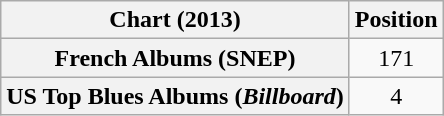<table class="wikitable sortable plainrowheaders" style="text-align:center">
<tr>
<th>Chart (2013)</th>
<th>Position</th>
</tr>
<tr>
<th scope="row">French Albums (SNEP)</th>
<td>171</td>
</tr>
<tr>
<th scope="row">US Top Blues Albums (<em>Billboard</em>)</th>
<td>4</td>
</tr>
</table>
